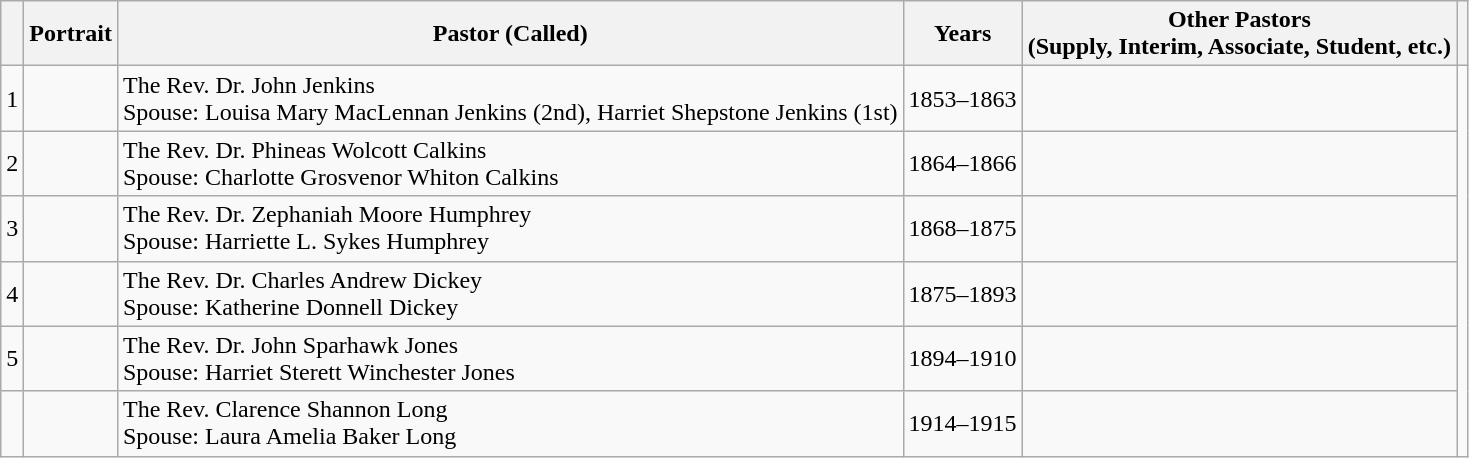<table class="wikitable">
<tr>
<th scope="col"></th>
<th scope="col">Portrait</th>
<th scope="col">Pastor (Called)</th>
<th scope="col">Years</th>
<th scope="col">Other Pastors<br>(Supply, Interim, Associate, Student, etc.)</th>
<th scope="col"></th>
</tr>
<tr>
<td ! scope="row">1</td>
<td></td>
<td>The Rev. Dr. John Jenkins<br>Spouse: Louisa Mary MacLennan Jenkins (2nd), Harriet Shepstone Jenkins (1st)</td>
<td>1853–1863</td>
<td></td>
</tr>
<tr>
<td ! scope="row">2</td>
<td></td>
<td>The Rev. Dr. Phineas Wolcott Calkins<br>Spouse:  Charlotte Grosvenor Whiton Calkins</td>
<td>1864–1866</td>
<td></td>
</tr>
<tr>
<td ! scope="row">3</td>
<td></td>
<td>The Rev. Dr. Zephaniah Moore Humphrey<br>Spouse: Harriette L. Sykes Humphrey</td>
<td>1868–1875</td>
<td></td>
</tr>
<tr>
<td ! scope="row">4</td>
<td></td>
<td>The Rev. Dr. Charles Andrew Dickey<br>Spouse:  Katherine Donnell Dickey</td>
<td>1875–1893</td>
<td></td>
</tr>
<tr>
<td ! scope="row">5</td>
<td></td>
<td>The Rev. Dr. John Sparhawk Jones<br>Spouse: Harriet Sterett Winchester Jones</td>
<td>1894–1910</td>
<td></td>
</tr>
<tr>
<td></td>
<td></td>
<td>The Rev. Clarence Shannon Long<br>Spouse:  Laura Amelia Baker Long</td>
<td>1914–1915</td>
<td></td>
</tr>
</table>
